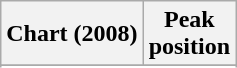<table class="wikitable">
<tr>
<th align="left">Chart (2008)</th>
<th align="center">Peak<br>position</th>
</tr>
<tr>
</tr>
<tr>
</tr>
<tr>
</tr>
<tr>
</tr>
<tr>
</tr>
</table>
